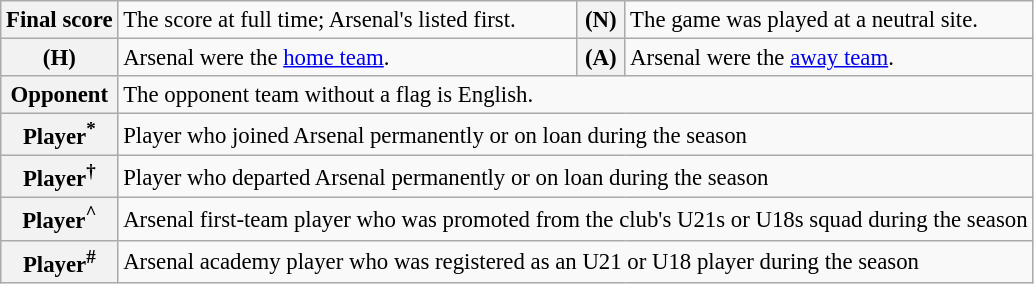<table class="wikitable" style="font-size:95%;">
<tr>
<th>Final score</th>
<td>The score at full time; Arsenal's listed first.</td>
<th>(N)</th>
<td>The game was played at a neutral site.</td>
</tr>
<tr>
<th>(H)</th>
<td>Arsenal were the <a href='#'>home team</a>.</td>
<th>(A)</th>
<td>Arsenal were the <a href='#'>away team</a>.</td>
</tr>
<tr>
<th>Opponent</th>
<td colspan="3">The opponent team without a flag is English.</td>
</tr>
<tr>
<th>Player<sup>*</sup></th>
<td colspan="3">Player who joined Arsenal permanently or on loan during the season</td>
</tr>
<tr>
<th>Player<sup>†</sup></th>
<td colspan="3">Player who departed Arsenal permanently or on loan during the season</td>
</tr>
<tr>
<th>Player<sup>^</sup></th>
<td colspan="3">Arsenal first-team player who was promoted from the club's U21s or U18s squad during the season</td>
</tr>
<tr>
<th>Player<sup>#</sup></th>
<td colspan="3">Arsenal academy player who was registered as an U21 or U18 player during the season</td>
</tr>
</table>
